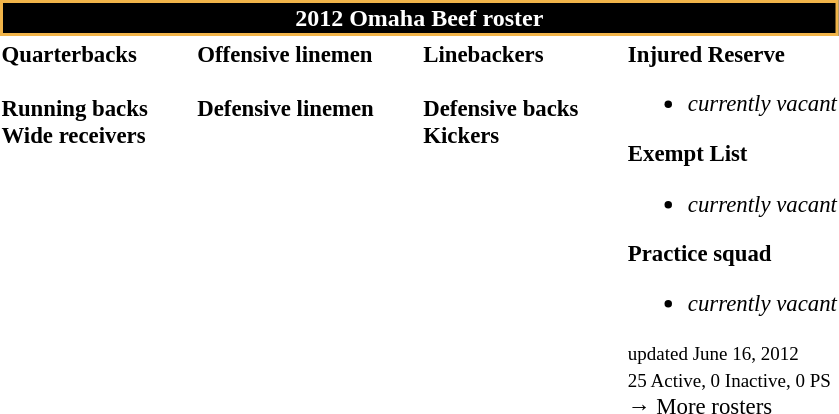<table class="toccolours" style="text-align: left;">
<tr>
<th colspan="7" style="background:black; border:2px solid #F1B449; color:white; text-align:center;"><strong>2012 Omaha Beef roster</strong></th>
</tr>
<tr>
<td style="font-size: 95%;" valign="top"><strong>Quarterbacks</strong><br>
<br><strong>Running backs</strong>

<br><strong>Wide receivers</strong>



</td>
<td style="width: 25px;"></td>
<td style="font-size: 95%;" valign="top"><strong>Offensive linemen</strong><br>



<br><strong>Defensive linemen</strong>



</td>
<td style="width: 25px;"></td>
<td style="font-size: 95%;" valign="top"><strong>Linebackers</strong><br>
<br><strong>Defensive backs</strong>




<br><strong>Kickers</strong>
</td>
<td style="width: 25px;"></td>
<td style="font-size: 95%;" valign="top"><strong>Injured Reserve</strong><br><ul><li><em>currently vacant</em></li></ul><strong>Exempt List</strong><ul><li><em>currently vacant</em></li></ul><strong>Practice squad</strong><ul><li><em>currently vacant</em></li></ul><small>
 updated June 16, 2012</small><br>
<small>25 Active, 0 Inactive, 0 PS</small><br>→ More rosters</td>
</tr>
<tr>
</tr>
</table>
